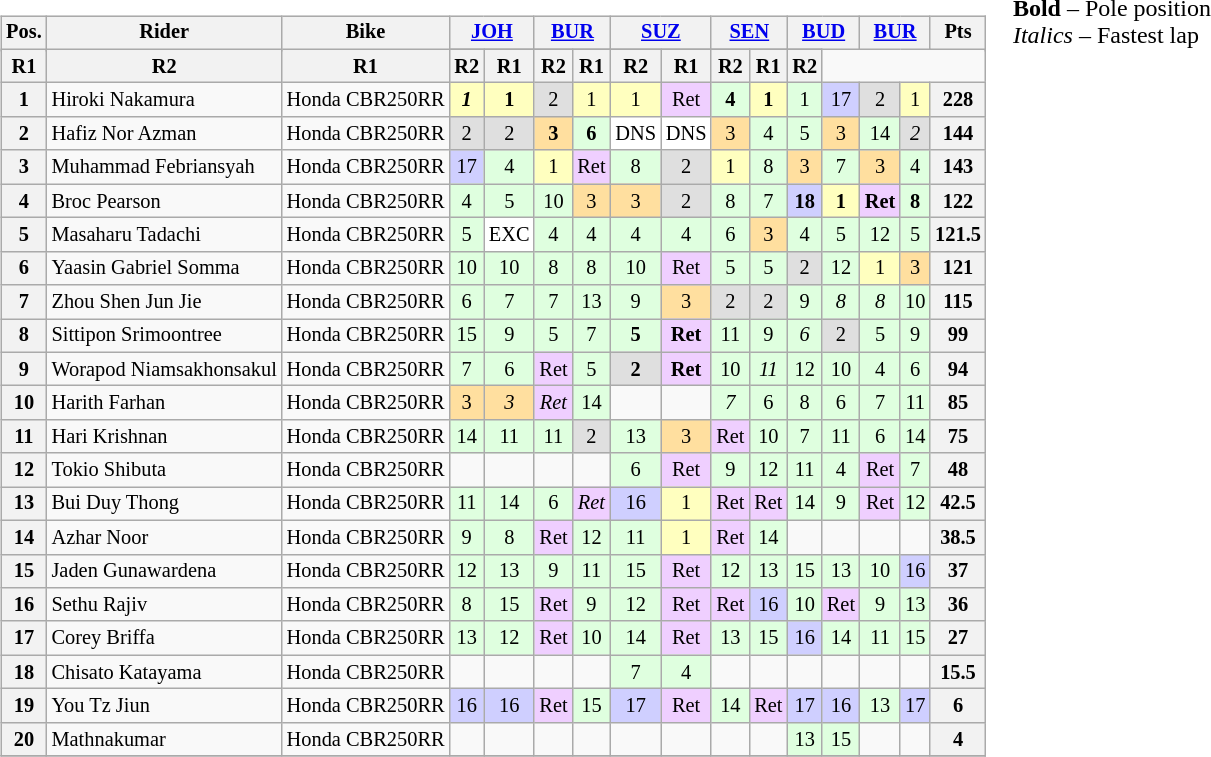<table>
<tr>
<td><br><table class="wikitable" style="font-size:85%; text-align:center;">
<tr>
<th rowspan="2">Pos.</th>
<th rowspan="2">Rider</th>
<th rowspan="2">Bike</th>
<th colspan="2"><a href='#'>JOH</a><br></th>
<th colspan="2"><a href='#'>BUR</a><br></th>
<th colspan="2"><a href='#'>SUZ</a><br></th>
<th colspan="2"><a href='#'>SEN</a><br></th>
<th colspan="2"><a href='#'>BUD</a><br></th>
<th colspan="2"><a href='#'>BUR</a><br></th>
<th rowspan="2">Pts</th>
</tr>
<tr>
</tr>
<tr>
<th>R1</th>
<th>R2</th>
<th>R1</th>
<th>R2</th>
<th>R1</th>
<th>R2</th>
<th>R1</th>
<th>R2</th>
<th>R1</th>
<th>R2</th>
<th>R1</th>
<th>R2</th>
</tr>
<tr>
<th>1</th>
<td align=left> Hiroki Nakamura</td>
<td>Honda CBR250RR</td>
<td style="background:#ffffbf;"><strong><em>1</em></strong></td>
<td style="background:#ffffbf;"><strong>1</strong></td>
<td style="background:#dfdfdf;">2</td>
<td style="background:#ffffbf;">1</td>
<td style="background:#ffffbf;">1</td>
<td style="background:#efcfff;">Ret</td>
<td style="background:#dfffdf;"><strong>4</strong></td>
<td style="background:#ffffbf;"><strong>1</strong></td>
<td style="background:#dfffdf;">1</td>
<td style="background:#cfcfff;">17</td>
<td style="background:#dfdfdf;">2</td>
<td style="background:#ffffbf;">1</td>
<th>228</th>
</tr>
<tr>
<th>2</th>
<td align=left> Hafiz Nor Azman</td>
<td>Honda CBR250RR</td>
<td style="background:#dfdfdf;">2</td>
<td style="background:#dfdfdf;">2</td>
<td style="background:#ffdf9f;"><strong>3</strong></td>
<td style="background:#dfffdf;"><strong>6</strong></td>
<td style="background:#ffffff;">DNS</td>
<td style="background:#ffffff;">DNS</td>
<td style="background:#ffdf9f;">3</td>
<td style="background:#dfffdf;">4</td>
<td style="background:#dfffdf;">5</td>
<td style="background:#ffdf9f;">3</td>
<td style="background:#dfffdf;">14</td>
<td style="background:#dfdfdf;"><em>2</em></td>
<th>144</th>
</tr>
<tr>
<th>3</th>
<td align=left> Muhammad Febriansyah</td>
<td>Honda CBR250RR</td>
<td style="background:#cfcfff;">17</td>
<td style="background:#dfffdf;">4</td>
<td style="background:#ffffbf;">1</td>
<td style="background:#efcfff;">Ret</td>
<td style="background:#dfffdf;">8</td>
<td style="background:#dfdfdf;">2</td>
<td style="background:#ffffbf;">1</td>
<td style="background:#dfffdf;">8</td>
<td style="background:#ffdf9f;">3</td>
<td style="background:#dfffdf;">7</td>
<td style="background:#ffdf9f;">3</td>
<td style="background:#dfffdf;">4</td>
<th>143</th>
</tr>
<tr>
<th>4</th>
<td align=left> Broc Pearson</td>
<td>Honda CBR250RR</td>
<td style="background:#dfffdf;">4</td>
<td style="background:#dfffdf;">5</td>
<td style="background:#dfffdf;">10</td>
<td style="background:#ffdf9f;">3</td>
<td style="background:#ffdf9f;">3</td>
<td style="background:#dfdfdf;">2</td>
<td style="background:#dfffdf;">8</td>
<td style="background:#dfffdf;">7</td>
<td style="background:#cfcfff;"><strong>18</strong></td>
<td style="background:#ffffbf;"><strong>1</strong></td>
<td style="background:#efcfff;"><strong>Ret</strong></td>
<td style="background:#dfffdf;"><strong>8</strong></td>
<th>122</th>
</tr>
<tr>
<th>5</th>
<td align=left> Masaharu Tadachi</td>
<td>Honda CBR250RR</td>
<td style="background:#dfffdf;">5</td>
<td style="background:#ffffff;">EXC</td>
<td style="background:#dfffdf;">4</td>
<td style="background:#dfffdf;">4</td>
<td style="background:#dfffdf;">4</td>
<td style="background:#dfffdf;">4</td>
<td style="background:#dfffdf;">6</td>
<td style="background:#ffdf9f;">3</td>
<td style="background:#dfffdf;">4</td>
<td style="background:#dfffdf;">5</td>
<td style="background:#dfffdf;">12</td>
<td style="background:#dfffdf;">5</td>
<th>121.5</th>
</tr>
<tr>
<th>6</th>
<td align=left> Yaasin Gabriel Somma</td>
<td>Honda CBR250RR</td>
<td style="background:#dfffdf;">10</td>
<td style="background:#dfffdf;">10</td>
<td style="background:#dfffdf;">8</td>
<td style="background:#dfffdf;">8</td>
<td style="background:#dfffdf;">10</td>
<td style="background:#efcfff;">Ret</td>
<td style="background:#dfffdf;">5</td>
<td style="background:#dfffdf;">5</td>
<td style="background:#dfdfdf;">2</td>
<td style="background:#dfffdf;">12</td>
<td style="background:#ffffbf;">1</td>
<td style="background:#ffdf9f;">3</td>
<th>121</th>
</tr>
<tr>
<th>7</th>
<td align=left> Zhou Shen Jun Jie</td>
<td>Honda CBR250RR</td>
<td style="background:#dfffdf;">6</td>
<td style="background:#dfffdf;">7</td>
<td style="background:#dfffdf;">7</td>
<td style="background:#dfffdf;">13</td>
<td style="background:#dfffdf;">9</td>
<td style="background:#ffdf9f;">3</td>
<td style="background:#dfdfdf;">2</td>
<td style="background:#dfdfdf;">2</td>
<td style="background:#dfffdf;">9</td>
<td style="background:#dfffdf;"><em>8</em></td>
<td style="background:#dfffdf;"><em>8</em></td>
<td style="background:#dfffdf;">10</td>
<th>115</th>
</tr>
<tr>
<th>8</th>
<td align=left> Sittipon Srimoontree</td>
<td>Honda CBR250RR</td>
<td style="background:#dfffdf;">15</td>
<td style="background:#dfffdf;">9</td>
<td style="background:#dfffdf;">5</td>
<td style="background:#dfffdf;">7</td>
<td style="background:#dfffdf;"><strong>5</strong></td>
<td style="background:#efcfff;"><strong>Ret</strong></td>
<td style="background:#dfffdf;">11</td>
<td style="background:#dfffdf;">9</td>
<td style="background:#dfffdf;"><em>6</em></td>
<td style="background:#dfdfdf;">2</td>
<td style="background:#dfffdf;">5</td>
<td style="background:#dfffdf;">9</td>
<th>99</th>
</tr>
<tr>
<th>9</th>
<td align=left> Worapod Niamsakhonsakul</td>
<td>Honda CBR250RR</td>
<td style="background:#dfffdf;">7</td>
<td style="background:#dfffdf;">6</td>
<td style="background:#efcfff;">Ret</td>
<td style="background:#dfffdf;">5</td>
<td style="background:#dfdfdf;"><strong>2</strong></td>
<td style="background:#efcfff;"><strong>Ret</strong></td>
<td style="background:#dfffdf;">10</td>
<td style="background:#dfffdf;"><em>11</em></td>
<td style="background:#dfffdf;">12</td>
<td style="background:#dfffdf;">10</td>
<td style="background:#dfffdf;">4</td>
<td style="background:#dfffdf;">6</td>
<th>94</th>
</tr>
<tr>
<th>10</th>
<td align=left> Harith Farhan</td>
<td>Honda CBR250RR</td>
<td style="background:#ffdf9f;">3</td>
<td style="background:#ffdf9f;"><em>3</em></td>
<td style="background:#efcfff;"><em>Ret</em></td>
<td style="background:#dfffdf;">14</td>
<td></td>
<td></td>
<td style="background:#dfffdf;"><em>7</em></td>
<td style="background:#dfffdf;">6</td>
<td style="background:#dfffdf;">8</td>
<td style="background:#dfffdf;">6</td>
<td style="background:#dfffdf;">7</td>
<td style="background:#dfffdf;">11</td>
<th>85</th>
</tr>
<tr>
<th>11</th>
<td align=left> Hari Krishnan</td>
<td>Honda CBR250RR</td>
<td style="background:#dfffdf;">14</td>
<td style="background:#dfffdf;">11</td>
<td style="background:#dfffdf;">11</td>
<td style="background:#dfdfdf;">2</td>
<td style="background:#dfffdf;">13</td>
<td style="background:#ffdf9f;">3</td>
<td style="background:#efcfff;">Ret</td>
<td style="background:#dfffdf;">10</td>
<td style="background:#dfffdf;">7</td>
<td style="background:#dfffdf;">11</td>
<td style="background:#dfffdf;">6</td>
<td style="background:#dfffdf;">14</td>
<th>75</th>
</tr>
<tr>
<th>12</th>
<td align=left> Tokio Shibuta</td>
<td>Honda CBR250RR</td>
<td></td>
<td></td>
<td></td>
<td></td>
<td style="background:#dfffdf;">6</td>
<td style="background:#efcfff;">Ret</td>
<td style="background:#dfffdf;">9</td>
<td style="background:#dfffdf;">12</td>
<td style="background:#dfffdf;">11</td>
<td style="background:#dfffdf;">4</td>
<td style="background:#efcfff;">Ret</td>
<td style="background:#dfffdf;">7</td>
<th>48</th>
</tr>
<tr>
<th>13</th>
<td align=left> Bui Duy Thong</td>
<td>Honda CBR250RR</td>
<td style="background:#dfffdf;">11</td>
<td style="background:#dfffdf;">14</td>
<td style="background:#dfffdf;">6</td>
<td style="background:#efcfff;"><em>Ret</em></td>
<td style="background:#cfcfff;">16</td>
<td style="background:#ffffbf;">1</td>
<td style="background:#efcfff;">Ret</td>
<td style="background:#efcfff;">Ret</td>
<td style="background:#dfffdf;">14</td>
<td style="background:#dfffdf;">9</td>
<td style="background:#efcfff;">Ret</td>
<td style="background:#dfffdf;">12</td>
<th>42.5</th>
</tr>
<tr>
<th>14</th>
<td align=left> Azhar Noor</td>
<td>Honda CBR250RR</td>
<td style="background:#dfffdf;">9</td>
<td style="background:#dfffdf;">8</td>
<td style="background:#efcfff;">Ret</td>
<td style="background:#dfffdf;">12</td>
<td style="background:#dfffdf;">11</td>
<td style="background:#ffffbf;">1</td>
<td style="background:#efcfff;">Ret</td>
<td style="background:#dfffdf;">14</td>
<td></td>
<td></td>
<td></td>
<td></td>
<th>38.5</th>
</tr>
<tr>
<th>15</th>
<td align=left> Jaden Gunawardena</td>
<td>Honda CBR250RR</td>
<td style="background:#dfffdf;">12</td>
<td style="background:#dfffdf;">13</td>
<td style="background:#dfffdf;">9</td>
<td style="background:#dfffdf;">11</td>
<td style="background:#dfffdf;">15</td>
<td style="background:#efcfff;">Ret</td>
<td style="background:#dfffdf;">12</td>
<td style="background:#dfffdf;">13</td>
<td style="background:#dfffdf;">15</td>
<td style="background:#dfffdf;">13</td>
<td style="background:#dfffdf;">10</td>
<td style="background:#cfcfff;">16</td>
<th>37</th>
</tr>
<tr>
<th>16</th>
<td align=left> Sethu Rajiv</td>
<td>Honda CBR250RR</td>
<td style="background:#dfffdf;">8</td>
<td style="background:#dfffdf;">15</td>
<td style="background:#efcfff;">Ret</td>
<td style="background:#dfffdf;">9</td>
<td style="background:#dfffdf;">12</td>
<td style="background:#efcfff;">Ret</td>
<td style="background:#efcfff;">Ret</td>
<td style="background:#cfcfff;">16</td>
<td style="background:#dfffdf;">10</td>
<td style="background:#efcfff;">Ret</td>
<td style="background:#dfffdf;">9</td>
<td style="background:#dfffdf;">13</td>
<th>36</th>
</tr>
<tr>
<th>17</th>
<td align=left> Corey Briffa</td>
<td>Honda CBR250RR</td>
<td style="background:#dfffdf;">13</td>
<td style="background:#dfffdf;">12</td>
<td style="background:#efcfff;">Ret</td>
<td style="background:#dfffdf;">10</td>
<td style="background:#dfffdf;">14</td>
<td style="background:#efcfff;">Ret</td>
<td style="background:#dfffdf;">13</td>
<td style="background:#dfffdf;">15</td>
<td style="background:#cfcfff;">16</td>
<td style="background:#dfffdf;">14</td>
<td style="background:#dfffdf;">11</td>
<td style="background:#dfffdf;">15</td>
<th>27</th>
</tr>
<tr>
<th>18</th>
<td align=left> Chisato Katayama</td>
<td>Honda CBR250RR</td>
<td></td>
<td></td>
<td></td>
<td></td>
<td style="background:#dfffdf;">7</td>
<td style="background:#dfffdf;">4</td>
<td></td>
<td></td>
<td></td>
<td></td>
<td></td>
<td></td>
<th>15.5</th>
</tr>
<tr>
<th>19</th>
<td align=left> You Tz Jiun</td>
<td>Honda CBR250RR</td>
<td style="background:#cfcfff;">16</td>
<td style="background:#cfcfff;">16</td>
<td style="background:#efcfff;">Ret</td>
<td style="background:#dfffdf;">15</td>
<td style="background:#cfcfff;">17</td>
<td style="background:#efcfff;">Ret</td>
<td style="background:#dfffdf;">14</td>
<td style="background:#efcfff;">Ret</td>
<td style="background:#cfcfff;">17</td>
<td style="background:#cfcfff;">16</td>
<td style="background:#dfffdf;">13</td>
<td style="background:#cfcfff;">17</td>
<th>6</th>
</tr>
<tr>
<th>20</th>
<td align=left> Mathnakumar</td>
<td>Honda CBR250RR</td>
<td></td>
<td></td>
<td></td>
<td></td>
<td></td>
<td></td>
<td></td>
<td></td>
<td style="background:#dfffdf;">13</td>
<td style="background:#dfffdf;">15</td>
<td></td>
<td></td>
<th>4</th>
</tr>
<tr>
</tr>
</table>
</td>
<td valign="top"><br>
<span><strong>Bold</strong> – Pole position<br><em>Italics</em> – Fastest lap</span></td>
</tr>
</table>
